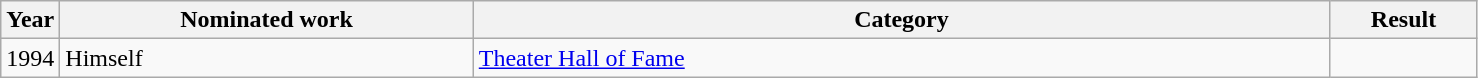<table class=wikitable>
<tr>
<th width=4%>Year</th>
<th width=28%>Nominated work</th>
<th width=58%>Category</th>
<th width=10%>Result</th>
</tr>
<tr>
<td>1994</td>
<td>Himself</td>
<td><a href='#'>Theater Hall of Fame</a></td>
<td></td>
</tr>
</table>
